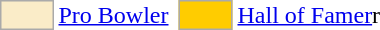<table>
<tr>
<td style="background-color:#faecc8; border:1px solid #aaaaaa; width:2em;"></td>
<td><a href='#'>Pro Bowler</a> </td>
<td></td>
<td style="background-color:#FFCC00; border:1px solid #aaaaaa; width:2em;"></td>
<td><a href='#'>Hall of Famer</a>r</td>
</tr>
</table>
